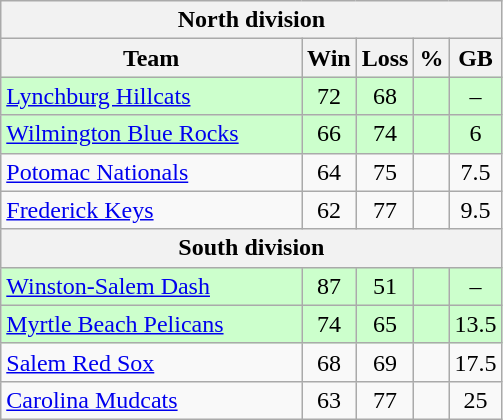<table class="wikitable">
<tr>
<th colspan="5">North division</th>
</tr>
<tr>
<th width="60%">Team</th>
<th>Win</th>
<th>Loss</th>
<th>%</th>
<th>GB</th>
</tr>
<tr align=center bgcolor=ccffcc>
<td align=left><a href='#'>Lynchburg Hillcats</a></td>
<td>72</td>
<td>68</td>
<td></td>
<td>–</td>
</tr>
<tr align=center bgcolor=ccffcc>
<td align=left><a href='#'>Wilmington Blue Rocks</a></td>
<td>66</td>
<td>74</td>
<td></td>
<td>6</td>
</tr>
<tr align=center>
<td align=left><a href='#'>Potomac Nationals</a></td>
<td>64</td>
<td>75</td>
<td></td>
<td>7.5</td>
</tr>
<tr align=center>
<td align=left><a href='#'>Frederick Keys</a></td>
<td>62</td>
<td>77</td>
<td></td>
<td>9.5</td>
</tr>
<tr>
<th colspan="5">South division</th>
</tr>
<tr align=center bgcolor=ccffcc>
<td align=left><a href='#'>Winston-Salem Dash</a></td>
<td>87</td>
<td>51</td>
<td></td>
<td>–</td>
</tr>
<tr align=center bgcolor=ccffcc>
<td align=left><a href='#'>Myrtle Beach Pelicans</a></td>
<td>74</td>
<td>65</td>
<td></td>
<td>13.5</td>
</tr>
<tr align=center>
<td align=left><a href='#'>Salem Red Sox</a></td>
<td>68</td>
<td>69</td>
<td></td>
<td>17.5</td>
</tr>
<tr align=center>
<td align=left><a href='#'>Carolina Mudcats</a></td>
<td>63</td>
<td>77</td>
<td></td>
<td>25</td>
</tr>
</table>
